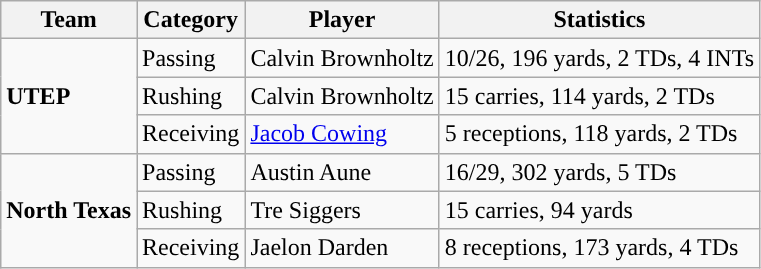<table class="wikitable" style="float: left;">
<tr>
<th>Team</th>
<th>Category</th>
<th>Player</th>
<th>Statistics</th>
</tr>
<tr>
<td rowspan=3><strong>UTEP</strong></td>
<td>Passing</td>
<td>Calvin Brownholtz</td>
<td>10/26, 196 yards, 2 TDs, 4 INTs</td>
</tr>
<tr>
<td>Rushing</td>
<td>Calvin Brownholtz</td>
<td>15 carries, 114 yards, 2 TDs</td>
</tr>
<tr>
<td>Receiving</td>
<td><a href='#'>Jacob Cowing</a></td>
<td>5 receptions, 118 yards, 2 TDs</td>
</tr>
<tr>
<td rowspan=3><strong>North Texas</strong></td>
<td>Passing</td>
<td>Austin Aune</td>
<td>16/29, 302 yards, 5 TDs</td>
</tr>
<tr>
<td>Rushing</td>
<td>Tre Siggers</td>
<td>15 carries, 94 yards</td>
</tr>
<tr>
<td>Receiving</td>
<td>Jaelon Darden</td>
<td>8 receptions, 173 yards, 4 TDs</td>
</tr>
</table>
